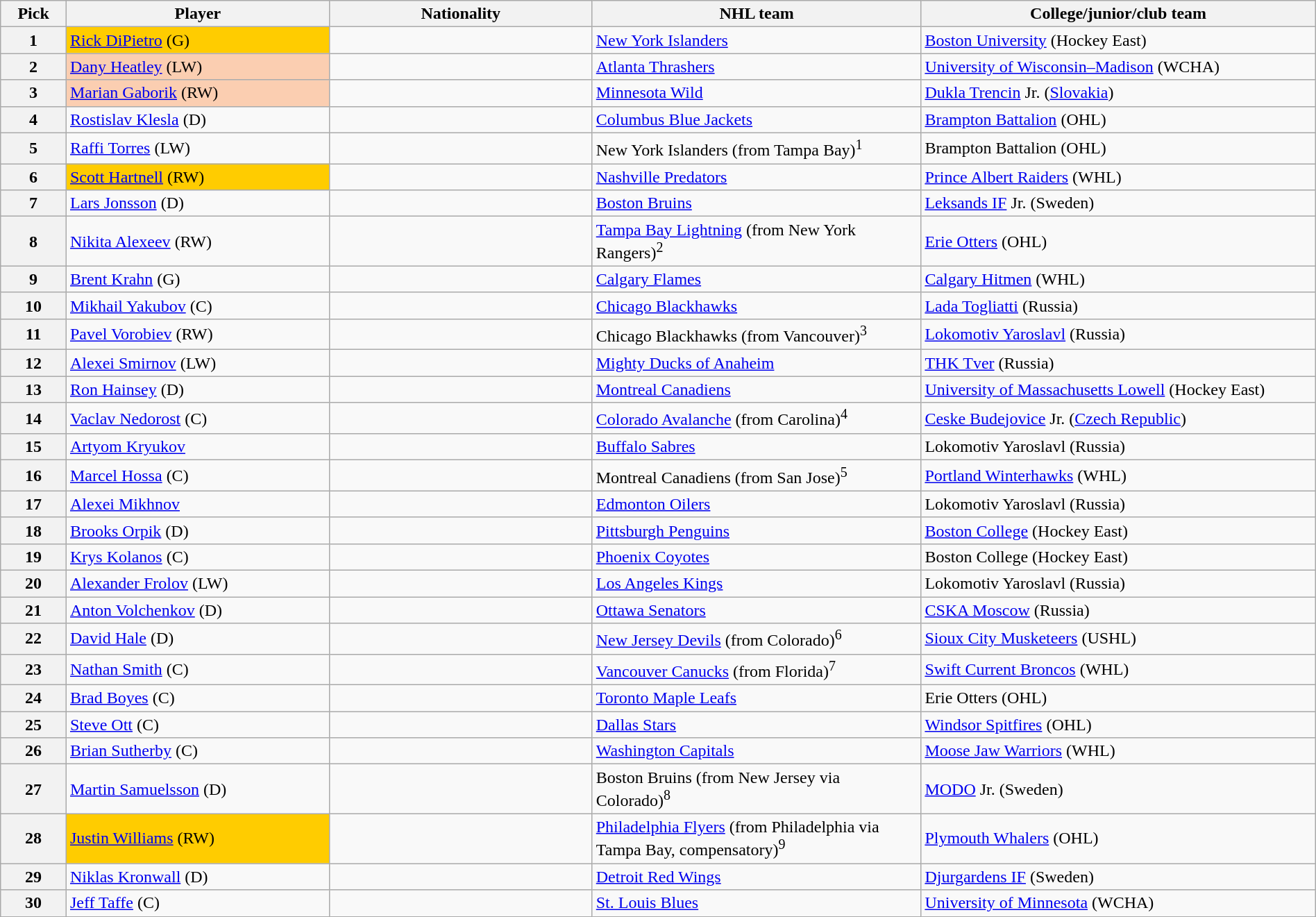<table class="wikitable" style="width: 100%">
<tr>
<th bgcolor="#DDDDFF" width="5%">Pick</th>
<th bgcolor="#DDDDFF" width="20%">Player</th>
<th bgcolor="#DDDDFF" width="20%">Nationality</th>
<th bgcolor="#DDDDFF" width="25%">NHL team</th>
<th bgcolor="#DDDDFF" width="30%">College/junior/club team</th>
</tr>
<tr>
<th>1</th>
<td bgcolor="#FFCC00"><a href='#'>Rick DiPietro</a> (G)</td>
<td></td>
<td><a href='#'>New York Islanders</a></td>
<td><a href='#'>Boston University</a> (Hockey East)</td>
</tr>
<tr>
<th>2</th>
<td bgcolor="#FBCEB1"><a href='#'>Dany Heatley</a> (LW)</td>
<td></td>
<td><a href='#'>Atlanta Thrashers</a></td>
<td><a href='#'>University of Wisconsin–Madison</a> (WCHA)</td>
</tr>
<tr>
<th>3</th>
<td bgcolor="#FBCEB1"><a href='#'>Marian Gaborik</a> (RW)</td>
<td></td>
<td><a href='#'>Minnesota Wild</a></td>
<td><a href='#'>Dukla Trencin</a> Jr. (<a href='#'>Slovakia</a>)</td>
</tr>
<tr>
<th>4</th>
<td><a href='#'>Rostislav Klesla</a> (D)</td>
<td></td>
<td><a href='#'>Columbus Blue Jackets</a></td>
<td><a href='#'>Brampton Battalion</a> (OHL)</td>
</tr>
<tr>
<th>5</th>
<td><a href='#'>Raffi Torres</a> (LW)</td>
<td></td>
<td>New York Islanders (from Tampa Bay)<sup>1</sup></td>
<td>Brampton Battalion (OHL)</td>
</tr>
<tr>
<th>6</th>
<td bgcolor="#FFCC00"><a href='#'>Scott Hartnell</a> (RW)</td>
<td></td>
<td><a href='#'>Nashville Predators</a></td>
<td><a href='#'>Prince Albert Raiders</a> (WHL)</td>
</tr>
<tr>
<th>7</th>
<td><a href='#'>Lars Jonsson</a> (D)</td>
<td></td>
<td><a href='#'>Boston Bruins</a></td>
<td><a href='#'>Leksands IF</a> Jr. (Sweden)</td>
</tr>
<tr>
<th>8</th>
<td><a href='#'>Nikita Alexeev</a> (RW)</td>
<td></td>
<td><a href='#'>Tampa Bay Lightning</a> (from New York Rangers)<sup>2</sup></td>
<td><a href='#'>Erie Otters</a> (OHL)</td>
</tr>
<tr>
<th>9</th>
<td><a href='#'>Brent Krahn</a> (G)</td>
<td></td>
<td><a href='#'>Calgary Flames</a></td>
<td><a href='#'>Calgary Hitmen</a> (WHL)</td>
</tr>
<tr>
<th>10</th>
<td><a href='#'>Mikhail Yakubov</a> (C)</td>
<td></td>
<td><a href='#'>Chicago Blackhawks</a></td>
<td><a href='#'>Lada Togliatti</a> (Russia)</td>
</tr>
<tr>
<th>11</th>
<td><a href='#'>Pavel Vorobiev</a> (RW)</td>
<td></td>
<td>Chicago Blackhawks (from Vancouver)<sup>3</sup></td>
<td><a href='#'>Lokomotiv Yaroslavl</a> (Russia)</td>
</tr>
<tr>
<th>12</th>
<td><a href='#'>Alexei Smirnov</a> (LW)</td>
<td></td>
<td><a href='#'>Mighty Ducks of Anaheim</a></td>
<td><a href='#'>THK Tver</a> (Russia)</td>
</tr>
<tr>
<th>13</th>
<td><a href='#'>Ron Hainsey</a> (D)</td>
<td></td>
<td><a href='#'>Montreal Canadiens</a></td>
<td><a href='#'>University of Massachusetts Lowell</a> (Hockey East)</td>
</tr>
<tr>
<th>14</th>
<td><a href='#'>Vaclav Nedorost</a> (C)</td>
<td></td>
<td><a href='#'>Colorado Avalanche</a> (from Carolina)<sup>4</sup></td>
<td><a href='#'>Ceske Budejovice</a> Jr. (<a href='#'>Czech Republic</a>)</td>
</tr>
<tr>
<th>15</th>
<td><a href='#'>Artyom Kryukov</a></td>
<td></td>
<td><a href='#'>Buffalo Sabres</a></td>
<td>Lokomotiv Yaroslavl (Russia)</td>
</tr>
<tr>
<th>16</th>
<td><a href='#'>Marcel Hossa</a> (C)</td>
<td></td>
<td>Montreal Canadiens (from San Jose)<sup>5</sup></td>
<td><a href='#'>Portland Winterhawks</a> (WHL)</td>
</tr>
<tr>
<th>17</th>
<td><a href='#'>Alexei Mikhnov</a></td>
<td></td>
<td><a href='#'>Edmonton Oilers</a></td>
<td>Lokomotiv Yaroslavl (Russia)</td>
</tr>
<tr>
<th>18</th>
<td><a href='#'>Brooks Orpik</a> (D)</td>
<td></td>
<td><a href='#'>Pittsburgh Penguins</a></td>
<td><a href='#'>Boston College</a> (Hockey East)</td>
</tr>
<tr>
<th>19</th>
<td><a href='#'>Krys Kolanos</a> (C)</td>
<td></td>
<td><a href='#'>Phoenix Coyotes</a></td>
<td>Boston College (Hockey East)</td>
</tr>
<tr>
<th>20</th>
<td><a href='#'>Alexander Frolov</a> (LW)</td>
<td></td>
<td><a href='#'>Los Angeles Kings</a></td>
<td>Lokomotiv Yaroslavl (Russia)</td>
</tr>
<tr>
<th>21</th>
<td><a href='#'>Anton Volchenkov</a> (D)</td>
<td></td>
<td><a href='#'>Ottawa Senators</a></td>
<td><a href='#'>CSKA Moscow</a> (Russia)</td>
</tr>
<tr>
<th>22</th>
<td><a href='#'>David Hale</a> (D)</td>
<td></td>
<td><a href='#'>New Jersey Devils</a> (from Colorado)<sup>6</sup></td>
<td><a href='#'>Sioux City Musketeers</a> (USHL)</td>
</tr>
<tr>
<th>23</th>
<td><a href='#'>Nathan Smith</a> (C)</td>
<td></td>
<td><a href='#'>Vancouver Canucks</a> (from Florida)<sup>7</sup></td>
<td><a href='#'>Swift Current Broncos</a> (WHL)</td>
</tr>
<tr>
<th>24</th>
<td><a href='#'>Brad Boyes</a> (C)</td>
<td></td>
<td><a href='#'>Toronto Maple Leafs</a></td>
<td>Erie Otters (OHL)</td>
</tr>
<tr>
<th>25</th>
<td><a href='#'>Steve Ott</a> (C)</td>
<td></td>
<td><a href='#'>Dallas Stars</a></td>
<td><a href='#'>Windsor Spitfires</a> (OHL)</td>
</tr>
<tr>
<th>26</th>
<td><a href='#'>Brian Sutherby</a> (C)</td>
<td></td>
<td><a href='#'>Washington Capitals</a></td>
<td><a href='#'>Moose Jaw Warriors</a> (WHL)</td>
</tr>
<tr>
<th>27</th>
<td><a href='#'>Martin Samuelsson</a> (D)</td>
<td></td>
<td>Boston Bruins (from New Jersey via Colorado)<sup>8</sup></td>
<td><a href='#'>MODO</a> Jr. (Sweden)</td>
</tr>
<tr>
<th>28</th>
<td bgcolor="#FFCC00"><a href='#'>Justin Williams</a> (RW)</td>
<td></td>
<td><a href='#'>Philadelphia Flyers</a> (from Philadelphia via Tampa Bay, compensatory)<sup>9</sup></td>
<td><a href='#'>Plymouth Whalers</a> (OHL)</td>
</tr>
<tr>
<th>29</th>
<td><a href='#'>Niklas Kronwall</a> (D)</td>
<td></td>
<td><a href='#'>Detroit Red Wings</a></td>
<td><a href='#'>Djurgardens IF</a> (Sweden)</td>
</tr>
<tr>
<th>30</th>
<td><a href='#'>Jeff Taffe</a> (C)</td>
<td></td>
<td><a href='#'>St. Louis Blues</a></td>
<td><a href='#'>University of Minnesota</a> (WCHA)</td>
</tr>
</table>
